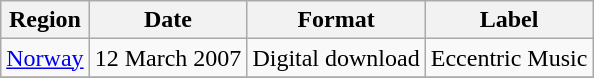<table class=wikitable>
<tr>
<th>Region</th>
<th>Date</th>
<th>Format</th>
<th>Label</th>
</tr>
<tr>
<td><a href='#'>Norway</a></td>
<td>12 March 2007</td>
<td>Digital download</td>
<td>Eccentric Music</td>
</tr>
<tr>
</tr>
</table>
